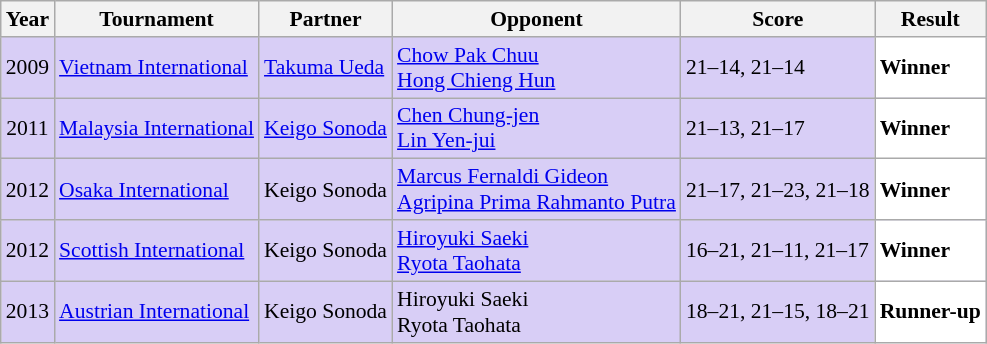<table class="sortable wikitable" style="font-size: 90%;">
<tr>
<th>Year</th>
<th>Tournament</th>
<th>Partner</th>
<th>Opponent</th>
<th>Score</th>
<th>Result</th>
</tr>
<tr style="background:#D8CEF6">
<td align="center">2009</td>
<td align="left"><a href='#'>Vietnam International</a></td>
<td align="left"> <a href='#'>Takuma Ueda</a></td>
<td align="left"> <a href='#'>Chow Pak Chuu</a><br> <a href='#'>Hong Chieng Hun</a></td>
<td align="left">21–14, 21–14</td>
<td style="text-align:left; background:white"> <strong>Winner</strong></td>
</tr>
<tr style="background:#D8CEF6">
<td align="center">2011</td>
<td align="left"><a href='#'>Malaysia International</a></td>
<td align="left"> <a href='#'>Keigo Sonoda</a></td>
<td align="left"> <a href='#'>Chen Chung-jen</a><br> <a href='#'>Lin Yen-jui</a></td>
<td align="left">21–13, 21–17</td>
<td style="text-align:left; background:white"> <strong>Winner</strong></td>
</tr>
<tr style="background:#D8CEF6">
<td align="center">2012</td>
<td align="left"><a href='#'>Osaka International</a></td>
<td align="left"> Keigo Sonoda</td>
<td align="left"> <a href='#'>Marcus Fernaldi Gideon</a><br> <a href='#'>Agripina Prima Rahmanto Putra</a></td>
<td align="left">21–17, 21–23, 21–18</td>
<td style="text-align:left; background:white"> <strong>Winner</strong></td>
</tr>
<tr style="background:#D8CEF6">
<td align="center">2012</td>
<td align="left"><a href='#'>Scottish International</a></td>
<td align="left"> Keigo Sonoda</td>
<td align="left"> <a href='#'>Hiroyuki Saeki</a><br> <a href='#'>Ryota Taohata</a></td>
<td align="left">16–21, 21–11, 21–17</td>
<td style="text-align:left; background:white"> <strong>Winner</strong></td>
</tr>
<tr style="background:#D8CEF6">
<td align="center">2013</td>
<td align="left"><a href='#'>Austrian International</a></td>
<td align="left"> Keigo Sonoda</td>
<td align="left"> Hiroyuki Saeki<br> Ryota Taohata</td>
<td align="left">18–21, 21–15, 18–21</td>
<td style="text-align:left; background:white"> <strong>Runner-up</strong></td>
</tr>
</table>
